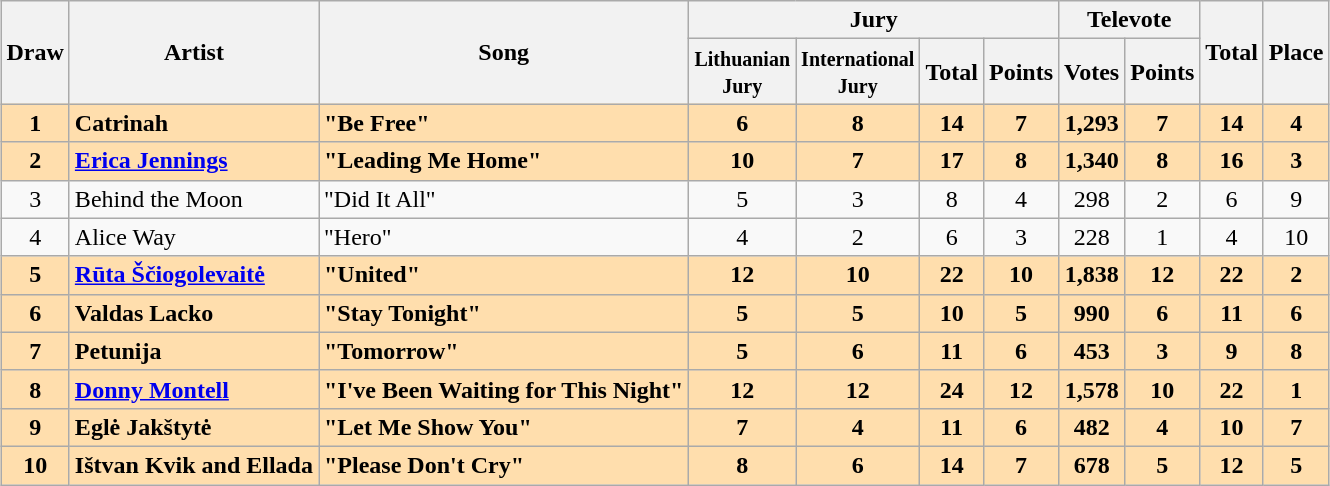<table class="sortable wikitable" style="margin: 1em auto 1em auto; text-align:center;">
<tr>
<th rowspan="2">Draw</th>
<th rowspan="2">Artist</th>
<th rowspan="2">Song</th>
<th colspan="4">Jury</th>
<th colspan="2">Televote</th>
<th rowspan="2">Total</th>
<th rowspan="2">Place</th>
</tr>
<tr>
<th><small>Lithuanian<br>Jury</small></th>
<th><small>International<br>Jury</small></th>
<th>Total</th>
<th>Points</th>
<th>Votes</th>
<th>Points</th>
</tr>
<tr style="font-weight:bold; background:navajowhite;">
<td>1</td>
<td align="left">Catrinah</td>
<td align="left">"Be Free"</td>
<td>6</td>
<td>8</td>
<td>14</td>
<td>7</td>
<td>1,293</td>
<td>7</td>
<td>14</td>
<td>4</td>
</tr>
<tr style="font-weight:bold; background:navajowhite;">
<td>2</td>
<td align="left"><a href='#'>Erica Jennings</a></td>
<td align="left">"Leading Me Home"</td>
<td>10</td>
<td>7</td>
<td>17</td>
<td>8</td>
<td>1,340</td>
<td>8</td>
<td>16</td>
<td>3</td>
</tr>
<tr>
<td>3</td>
<td align="left">Behind the Moon</td>
<td align="left">"Did It All"</td>
<td>5</td>
<td>3</td>
<td>8</td>
<td>4</td>
<td>298</td>
<td>2</td>
<td>6</td>
<td>9</td>
</tr>
<tr>
<td>4</td>
<td align="left">Alice Way</td>
<td align="left">"Hero"</td>
<td>4</td>
<td>2</td>
<td>6</td>
<td>3</td>
<td>228</td>
<td>1</td>
<td>4</td>
<td>10</td>
</tr>
<tr style="font-weight:bold; background:navajowhite;">
<td>5</td>
<td align="left"><a href='#'>Rūta Ščiogolevaitė</a></td>
<td align="left">"United"</td>
<td>12</td>
<td>10</td>
<td>22</td>
<td>10</td>
<td>1,838</td>
<td>12</td>
<td>22</td>
<td>2</td>
</tr>
<tr style="font-weight:bold; background:navajowhite;">
<td>6</td>
<td align="left">Valdas Lacko</td>
<td align="left">"Stay Tonight"</td>
<td>5</td>
<td>5</td>
<td>10</td>
<td>5</td>
<td>990</td>
<td>6</td>
<td>11</td>
<td>6</td>
</tr>
<tr style="font-weight:bold; background:navajowhite;">
<td>7</td>
<td align="left">Petunija</td>
<td align="left">"Tomorrow"</td>
<td>5</td>
<td>6</td>
<td>11</td>
<td>6</td>
<td>453</td>
<td>3</td>
<td>9</td>
<td>8</td>
</tr>
<tr style="font-weight:bold; background:navajowhite;">
<td>8</td>
<td align="left"><a href='#'>Donny Montell</a></td>
<td align="left">"I've Been Waiting for This Night"</td>
<td>12</td>
<td>12</td>
<td>24</td>
<td>12</td>
<td>1,578</td>
<td>10</td>
<td>22</td>
<td>1</td>
</tr>
<tr style="font-weight:bold; background:navajowhite;">
<td>9</td>
<td align="left">Eglė Jakštytė</td>
<td align="left">"Let Me Show You"</td>
<td>7</td>
<td>4</td>
<td>11</td>
<td>6</td>
<td>482</td>
<td>4</td>
<td>10</td>
<td>7</td>
</tr>
<tr style="font-weight:bold; background:navajowhite;">
<td>10</td>
<td align="left">Ištvan Kvik and Ellada</td>
<td align="left">"Please Don't Cry"</td>
<td>8</td>
<td>6</td>
<td>14</td>
<td>7</td>
<td>678</td>
<td>5</td>
<td>12</td>
<td>5</td>
</tr>
</table>
